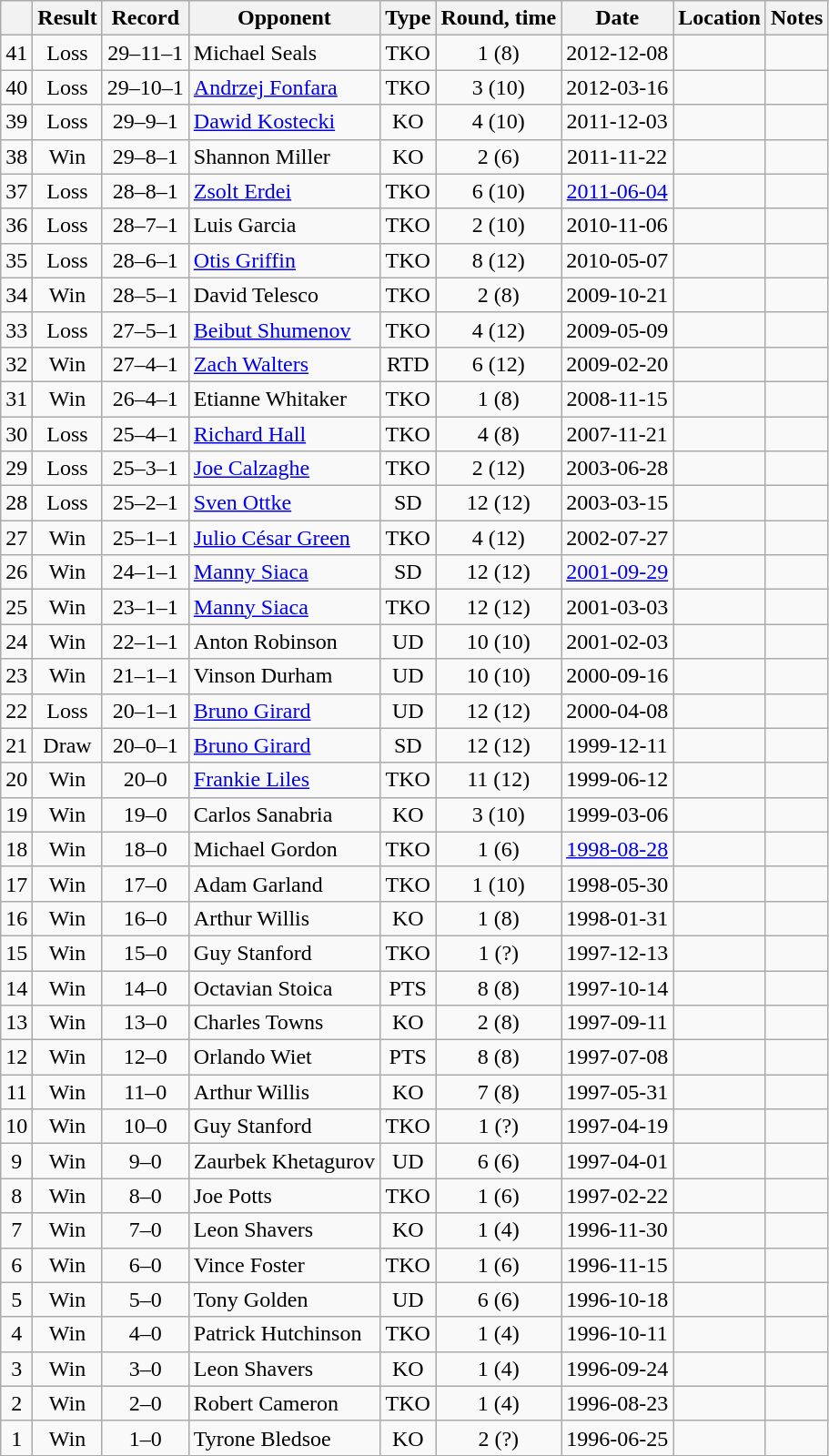<table class=wikitable style=text-align:center>
<tr>
<th></th>
<th>Result</th>
<th>Record</th>
<th>Opponent</th>
<th>Type</th>
<th>Round, time</th>
<th>Date</th>
<th>Location</th>
<th>Notes</th>
</tr>
<tr>
<td>41</td>
<td>Loss</td>
<td>29–11–1</td>
<td align=left>Michael Seals</td>
<td>TKO</td>
<td>1 (8)</td>
<td>2012-12-08</td>
<td align=left></td>
<td align=left></td>
</tr>
<tr>
<td>40</td>
<td>Loss</td>
<td>29–10–1</td>
<td align=left><a href='#'>Andrzej Fonfara</a></td>
<td>TKO</td>
<td>3 (10)</td>
<td>2012-03-16</td>
<td align=left></td>
<td align=left></td>
</tr>
<tr>
<td>39</td>
<td>Loss</td>
<td>29–9–1</td>
<td align=left><a href='#'>Dawid Kostecki</a></td>
<td>KO</td>
<td>4 (10)</td>
<td>2011-12-03</td>
<td align=left></td>
<td align=left></td>
</tr>
<tr>
<td>38</td>
<td>Win</td>
<td>29–8–1</td>
<td align=left>Shannon Miller</td>
<td>KO</td>
<td>2 (6)</td>
<td>2011-11-22</td>
<td align=left></td>
<td align=left></td>
</tr>
<tr>
<td>37</td>
<td>Loss</td>
<td>28–8–1</td>
<td align=left><a href='#'>Zsolt Erdei</a></td>
<td>TKO</td>
<td>6 (10)</td>
<td><a href='#'>2011-06-04</a></td>
<td align=left></td>
<td align=left></td>
</tr>
<tr>
<td>36</td>
<td>Loss</td>
<td>28–7–1</td>
<td align=left>Luis Garcia</td>
<td>TKO</td>
<td>2 (10)</td>
<td>2010-11-06</td>
<td align=left></td>
<td align=left></td>
</tr>
<tr>
<td>35</td>
<td>Loss</td>
<td>28–6–1</td>
<td align=left><a href='#'>Otis Griffin</a></td>
<td>TKO</td>
<td>8 (12)</td>
<td>2010-05-07</td>
<td align=left></td>
<td align=left></td>
</tr>
<tr>
<td>34</td>
<td>Win</td>
<td>28–5–1</td>
<td align=left>David Telesco</td>
<td>TKO</td>
<td>2 (8)</td>
<td>2009-10-21</td>
<td align=left></td>
<td align=left></td>
</tr>
<tr>
<td>33</td>
<td>Loss</td>
<td>27–5–1</td>
<td align=left><a href='#'>Beibut Shumenov</a></td>
<td>TKO</td>
<td>4 (12)</td>
<td>2009-05-09</td>
<td align=left></td>
<td align=left></td>
</tr>
<tr>
<td>32</td>
<td>Win</td>
<td>27–4–1</td>
<td align=left><a href='#'>Zach Walters</a></td>
<td>RTD</td>
<td>6 (12)</td>
<td>2009-02-20</td>
<td align=left></td>
<td align=left></td>
</tr>
<tr>
<td>31</td>
<td>Win</td>
<td>26–4–1</td>
<td align=left>Etianne Whitaker</td>
<td>TKO</td>
<td>1 (8)</td>
<td>2008-11-15</td>
<td align=left></td>
<td align=left></td>
</tr>
<tr>
<td>30</td>
<td>Loss</td>
<td>25–4–1</td>
<td align=left><a href='#'>Richard Hall</a></td>
<td>TKO</td>
<td>4 (8)</td>
<td>2007-11-21</td>
<td align=left></td>
<td align=left></td>
</tr>
<tr>
<td>29</td>
<td>Loss</td>
<td>25–3–1</td>
<td align=left><a href='#'>Joe Calzaghe</a></td>
<td>TKO</td>
<td>2 (12)</td>
<td>2003-06-28</td>
<td align=left></td>
<td align=left></td>
</tr>
<tr>
<td>28</td>
<td>Loss</td>
<td>25–2–1</td>
<td align=left><a href='#'>Sven Ottke</a></td>
<td>SD</td>
<td>12 (12)</td>
<td>2003-03-15</td>
<td align=left></td>
<td align=left></td>
</tr>
<tr>
<td>27</td>
<td>Win</td>
<td>25–1–1</td>
<td align=left><a href='#'>Julio César Green</a></td>
<td>TKO</td>
<td>4 (12)</td>
<td>2002-07-27</td>
<td align=left></td>
<td align=left></td>
</tr>
<tr>
<td>26</td>
<td>Win</td>
<td>24–1–1</td>
<td align=left><a href='#'>Manny Siaca</a></td>
<td>SD</td>
<td>12 (12)</td>
<td><a href='#'>2001-09-29</a></td>
<td align=left></td>
<td align=left></td>
</tr>
<tr>
<td>25</td>
<td>Win</td>
<td>23–1–1</td>
<td align=left><a href='#'>Manny Siaca</a></td>
<td>TKO</td>
<td>12 (12)</td>
<td>2001-03-03</td>
<td align=left></td>
<td align=left></td>
</tr>
<tr>
<td>24</td>
<td>Win</td>
<td>22–1–1</td>
<td align=left>Anton Robinson</td>
<td>UD</td>
<td>10 (10)</td>
<td>2001-02-03</td>
<td align=left></td>
<td align=left></td>
</tr>
<tr>
<td>23</td>
<td>Win</td>
<td>21–1–1</td>
<td align=left>Vinson Durham</td>
<td>UD</td>
<td>10 (10)</td>
<td>2000-09-16</td>
<td align=left></td>
<td align=left></td>
</tr>
<tr>
<td>22</td>
<td>Loss</td>
<td>20–1–1</td>
<td align=left><a href='#'>Bruno Girard</a></td>
<td>UD</td>
<td>12 (12)</td>
<td>2000-04-08</td>
<td align=left></td>
<td align=left></td>
</tr>
<tr>
<td>21</td>
<td>Draw</td>
<td>20–0–1</td>
<td align=left><a href='#'>Bruno Girard</a></td>
<td>SD</td>
<td>12 (12)</td>
<td>1999-12-11</td>
<td align=left></td>
<td align=left></td>
</tr>
<tr>
<td>20</td>
<td>Win</td>
<td>20–0</td>
<td align=left><a href='#'>Frankie Liles</a></td>
<td>TKO</td>
<td>11 (12)</td>
<td>1999-06-12</td>
<td align=left></td>
<td align=left></td>
</tr>
<tr>
<td>19</td>
<td>Win</td>
<td>19–0</td>
<td align=left>Carlos Sanabria</td>
<td>KO</td>
<td>3 (10)</td>
<td>1999-03-06</td>
<td align=left></td>
<td align=left></td>
</tr>
<tr>
<td>18</td>
<td>Win</td>
<td>18–0</td>
<td align=left>Michael Gordon</td>
<td>TKO</td>
<td>1 (6)</td>
<td><a href='#'>1998-08-28</a></td>
<td align=left></td>
<td align=left></td>
</tr>
<tr>
<td>17</td>
<td>Win</td>
<td>17–0</td>
<td align=left>Adam Garland</td>
<td>TKO</td>
<td>1 (10)</td>
<td>1998-05-30</td>
<td align=left></td>
<td align=left></td>
</tr>
<tr>
<td>16</td>
<td>Win</td>
<td>16–0</td>
<td align=left>Arthur Willis</td>
<td>KO</td>
<td>1 (8)</td>
<td>1998-01-31</td>
<td align=left></td>
<td align=left></td>
</tr>
<tr>
<td>15</td>
<td>Win</td>
<td>15–0</td>
<td align=left>Guy Stanford</td>
<td>TKO</td>
<td>1 (?)</td>
<td>1997-12-13</td>
<td align=left></td>
<td align=left></td>
</tr>
<tr>
<td>14</td>
<td>Win</td>
<td>14–0</td>
<td align=left>Octavian Stoica</td>
<td>PTS</td>
<td>8 (8)</td>
<td>1997-10-14</td>
<td align=left></td>
<td align=left></td>
</tr>
<tr>
<td>13</td>
<td>Win</td>
<td>13–0</td>
<td align=left>Charles Towns</td>
<td>KO</td>
<td>2 (8)</td>
<td>1997-09-11</td>
<td align=left></td>
<td align=left></td>
</tr>
<tr>
<td>12</td>
<td>Win</td>
<td>12–0</td>
<td align=left>Orlando Wiet</td>
<td>PTS</td>
<td>8 (8)</td>
<td>1997-07-08</td>
<td align=left></td>
<td align=left></td>
</tr>
<tr>
<td>11</td>
<td>Win</td>
<td>11–0</td>
<td align=left>Arthur Willis</td>
<td>KO</td>
<td>7 (8)</td>
<td>1997-05-31</td>
<td align=left></td>
<td align=left></td>
</tr>
<tr>
<td>10</td>
<td>Win</td>
<td>10–0</td>
<td align=left>Guy Stanford</td>
<td>TKO</td>
<td>1 (?)</td>
<td>1997-04-19</td>
<td align=left></td>
<td align=left></td>
</tr>
<tr>
<td>9</td>
<td>Win</td>
<td>9–0</td>
<td align=left>Zaurbek Khetagurov</td>
<td>UD</td>
<td>6 (6)</td>
<td>1997-04-01</td>
<td align=left></td>
<td align=left></td>
</tr>
<tr>
<td>8</td>
<td>Win</td>
<td>8–0</td>
<td align=left>Joe Potts</td>
<td>TKO</td>
<td>1 (6)</td>
<td>1997-02-22</td>
<td align=left></td>
<td align=left></td>
</tr>
<tr>
<td>7</td>
<td>Win</td>
<td>7–0</td>
<td align=left>Leon Shavers</td>
<td>KO</td>
<td>1 (4)</td>
<td>1996-11-30</td>
<td align=left></td>
<td align=left></td>
</tr>
<tr>
<td>6</td>
<td>Win</td>
<td>6–0</td>
<td align=left>Vince Foster</td>
<td>TKO</td>
<td>1 (6)</td>
<td>1996-11-15</td>
<td align=left></td>
<td align=left></td>
</tr>
<tr>
<td>5</td>
<td>Win</td>
<td>5–0</td>
<td align=left>Tony Golden</td>
<td>UD</td>
<td>6 (6)</td>
<td>1996-10-18</td>
<td align=left></td>
<td align=left></td>
</tr>
<tr>
<td>4</td>
<td>Win</td>
<td>4–0</td>
<td align=left>Patrick Hutchinson</td>
<td>TKO</td>
<td>1 (4)</td>
<td>1996-10-11</td>
<td align=left></td>
<td align=left></td>
</tr>
<tr>
<td>3</td>
<td>Win</td>
<td>3–0</td>
<td align=left>Leon Shavers</td>
<td>KO</td>
<td>1 (4)</td>
<td>1996-09-24</td>
<td align=left></td>
<td align=left></td>
</tr>
<tr>
<td>2</td>
<td>Win</td>
<td>2–0</td>
<td align=left>Robert Cameron</td>
<td>TKO</td>
<td>1 (4)</td>
<td>1996-08-23</td>
<td align=left></td>
<td align=left></td>
</tr>
<tr>
<td>1</td>
<td>Win</td>
<td>1–0</td>
<td align=left>Tyrone Bledsoe</td>
<td>KO</td>
<td>2 (?)</td>
<td>1996-06-25</td>
<td align=left></td>
<td align=left></td>
</tr>
</table>
